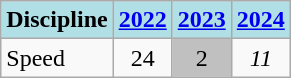<table class="wikitable" style="text-align: center">
<tr>
<th style="background: #b0e0e6">Discipline</th>
<th style="background: #b0e0e6;"><a href='#'>2022</a></th>
<th style="background: #b0e0e6;"><a href='#'>2023</a></th>
<th style="background: #b0e0e6;"><a href='#'>2024</a></th>
</tr>
<tr>
<td align="left">Speed</td>
<td>24</td>
<td style="background:silver">2</td>
<td><em>11</em></td>
</tr>
</table>
